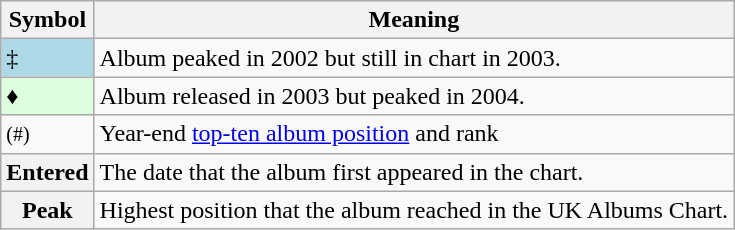<table Class="wikitable">
<tr>
<th>Symbol</th>
<th>Meaning</th>
</tr>
<tr>
<td bgcolor=lightblue>‡</td>
<td>Album peaked in 2002 but still in chart in 2003.</td>
</tr>
<tr>
<td bgcolor=#DDFFDD>♦</td>
<td>Album released in 2003 but peaked in 2004.</td>
</tr>
<tr>
<td><small>(#)</small></td>
<td>Year-end <a href='#'>top-ten album position</a> and rank</td>
</tr>
<tr>
<th>Entered</th>
<td>The date that the album first appeared in the chart.</td>
</tr>
<tr>
<th>Peak</th>
<td>Highest position that the album reached in the UK Albums Chart.</td>
</tr>
</table>
